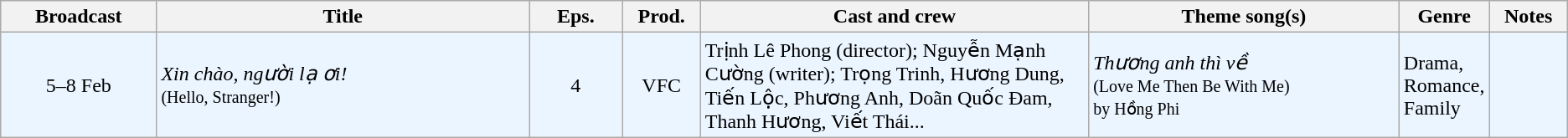<table class="wikitable sortable">
<tr>
<th style="width:10%;">Broadcast</th>
<th style="width:24%;">Title</th>
<th style="width:6%;">Eps.</th>
<th style="width:5%;">Prod.</th>
<th style="width:25%;">Cast and crew</th>
<th style="width:20%;">Theme song(s)</th>
<th style="width:5%;">Genre</th>
<th style="width:5%;">Notes</th>
</tr>
<tr ---- bgcolor="#ebf5ff">
<td style="text-align:center;">5–8 Feb <br></td>
<td><em>Xin chào, người lạ ơi!</em> <br><small>(Hello, Stranger!)</small></td>
<td style="text-align:center;">4</td>
<td style="text-align:center;">VFC</td>
<td>Trịnh Lê Phong (director); Nguyễn Mạnh Cường (writer); Trọng Trinh, Hương Dung, Tiến Lộc, Phương Anh, Doãn Quốc Đam, Thanh Hương, Viết Thái...</td>
<td><em>Thương anh thì về</em> <br><small>(Love Me Then Be With Me)</small><br><small>by Hồng Phi</small><br></td>
<td>Drama, Romance, Family</td>
<td></td>
</tr>
</table>
